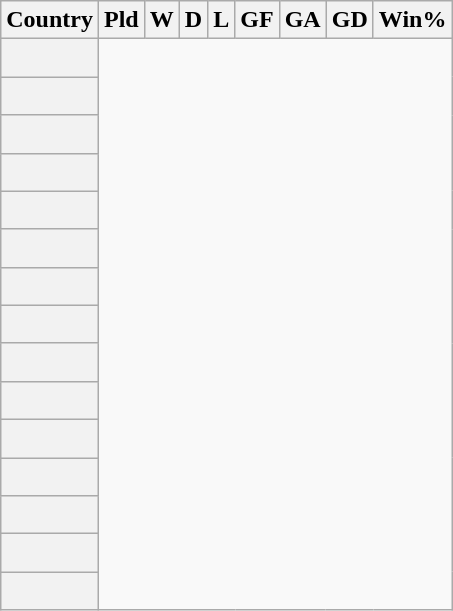<table class="wikitable sortable plainrowheaders" style="text-align:center">
<tr>
<th scope="col">Country</th>
<th scope="col">Pld</th>
<th scope="col">W</th>
<th scope="col">D</th>
<th scope="col">L</th>
<th scope="col">GF</th>
<th scope="col">GA</th>
<th scope="col">GD</th>
<th scope="col">Win%</th>
</tr>
<tr>
<th scope="row" align=left><br></th>
</tr>
<tr>
<th scope="row" align=left><br></th>
</tr>
<tr>
<th scope="row" align=left><br></th>
</tr>
<tr>
<th scope="row" align=left><br></th>
</tr>
<tr>
<th scope="row" align=left><br></th>
</tr>
<tr>
<th scope="row" align=left><br></th>
</tr>
<tr>
<th scope="row" align=left><br></th>
</tr>
<tr>
<th scope="row" align=left><br></th>
</tr>
<tr>
<th scope="row" align=left><br></th>
</tr>
<tr>
<th scope="row" align=left><br></th>
</tr>
<tr>
<th scope="row" align=left><br></th>
</tr>
<tr>
<th scope="row" align=left><br></th>
</tr>
<tr>
<th scope="row" align=left><br></th>
</tr>
<tr>
<th scope="row" align=left><br></th>
</tr>
<tr>
<th scope="row" align=left><br></th>
</tr>
</table>
